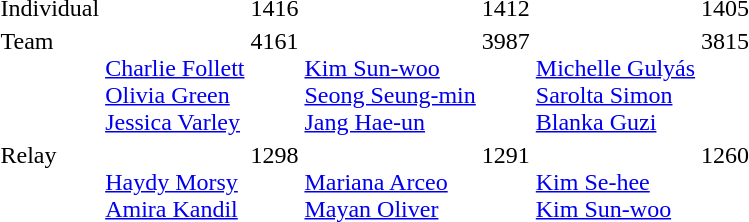<table>
<tr style="vertical-align:top;">
<td>Individual</td>
<td></td>
<td>1416</td>
<td></td>
<td>1412</td>
<td></td>
<td>1405</td>
</tr>
<tr style="vertical-align:top;">
<td>Team</td>
<td><br><a href='#'>Charlie Follett</a><br><a href='#'>Olivia Green</a><br><a href='#'>Jessica Varley</a></td>
<td>4161</td>
<td><br><a href='#'>Kim Sun-woo</a><br><a href='#'>Seong Seung-min</a><br><a href='#'>Jang Hae-un</a></td>
<td>3987</td>
<td><br><a href='#'>Michelle Gulyás</a><br><a href='#'>Sarolta Simon</a><br><a href='#'>Blanka Guzi</a></td>
<td>3815</td>
</tr>
<tr style="vertical-align:top;">
<td>Relay</td>
<td><br><a href='#'>Haydy Morsy</a><br><a href='#'>Amira Kandil</a></td>
<td>1298</td>
<td><br><a href='#'>Mariana Arceo</a><br><a href='#'>Mayan Oliver</a></td>
<td>1291</td>
<td><br><a href='#'>Kim Se-hee</a><br><a href='#'>Kim Sun-woo</a></td>
<td>1260</td>
</tr>
</table>
